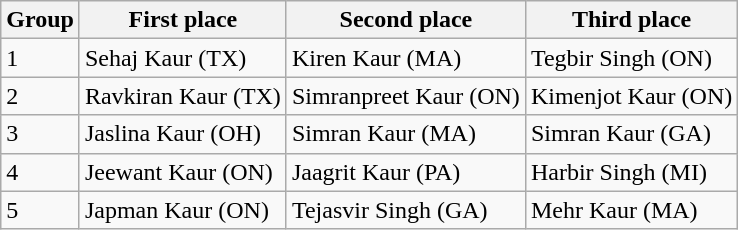<table class="wikitable">
<tr>
<th>Group</th>
<th>First place</th>
<th>Second place</th>
<th>Third place</th>
</tr>
<tr>
<td>1</td>
<td>Sehaj Kaur (TX)</td>
<td>Kiren Kaur (MA)</td>
<td>Tegbir Singh (ON)</td>
</tr>
<tr>
<td>2</td>
<td>Ravkiran Kaur (TX)</td>
<td>Simranpreet Kaur (ON)</td>
<td>Kimenjot Kaur (ON)</td>
</tr>
<tr>
<td>3</td>
<td>Jaslina Kaur (OH)</td>
<td>Simran Kaur (MA)</td>
<td>Simran Kaur (GA)</td>
</tr>
<tr>
<td>4</td>
<td>Jeewant Kaur (ON)</td>
<td>Jaagrit Kaur (PA)</td>
<td>Harbir Singh (MI)</td>
</tr>
<tr>
<td>5</td>
<td>Japman Kaur (ON)</td>
<td>Tejasvir Singh (GA)</td>
<td>Mehr Kaur (MA)</td>
</tr>
</table>
